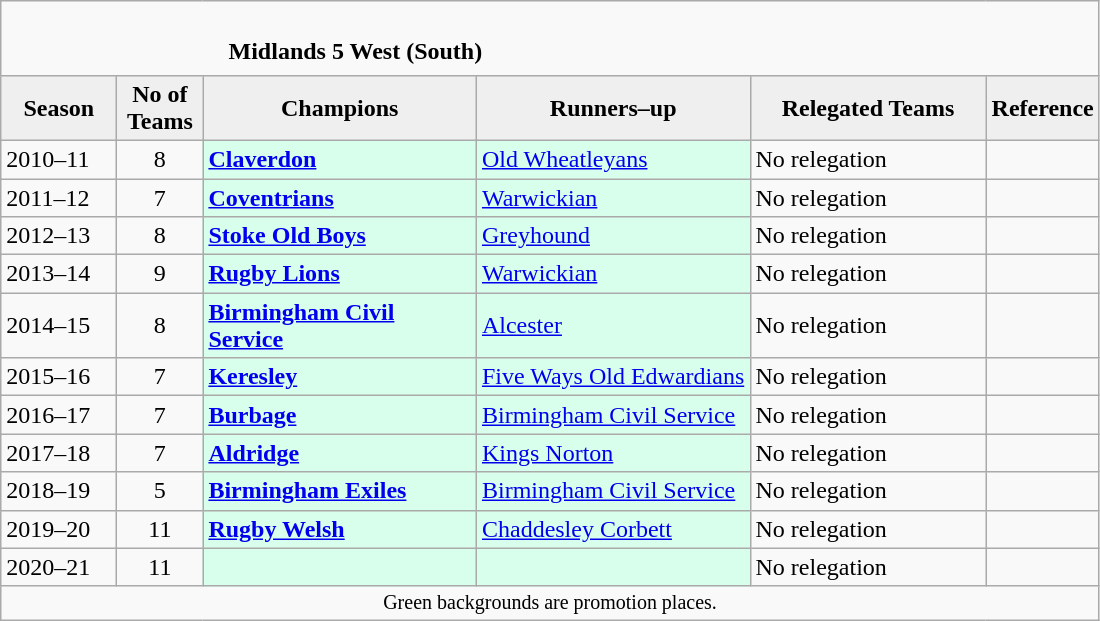<table class="wikitable" style="text-align: left;">
<tr>
<td colspan="11" cellpadding="0" cellspacing="0"><br><table border="0" style="width:100%;" cellpadding="0" cellspacing="0">
<tr>
<td style="width:20%; border:0;"></td>
<td style="border:0;"><strong>Midlands 5 West (South)</strong></td>
<td style="width:20%; border:0;"></td>
</tr>
</table>
</td>
</tr>
<tr>
<th style="background:#efefef; width:70px;">Season</th>
<th style="background:#efefef; width:50px;">No of Teams</th>
<th style="background:#efefef; width:175px;">Champions</th>
<th style="background:#efefef; width:175px;">Runners–up</th>
<th style="background:#efefef; width:150px;">Relegated Teams</th>
<th style="background:#efefef; width:50px;">Reference</th>
</tr>
<tr align=left>
<td>2010–11</td>
<td style="text-align: center;">8</td>
<td style="background:#d8ffeb;"><strong><a href='#'>Claverdon</a></strong></td>
<td style="background:#d8ffeb;"><a href='#'>Old Wheatleyans</a></td>
<td>No relegation</td>
<td></td>
</tr>
<tr>
<td>2011–12</td>
<td style="text-align: center;">7</td>
<td style="background:#d8ffeb;"><strong><a href='#'>Coventrians</a></strong></td>
<td style="background:#d8ffeb;"><a href='#'>Warwickian</a></td>
<td>No relegation</td>
<td></td>
</tr>
<tr>
<td>2012–13</td>
<td style="text-align: center;">8</td>
<td style="background:#d8ffeb;"><strong><a href='#'>Stoke Old Boys</a></strong></td>
<td style="background:#d8ffeb;"><a href='#'>Greyhound</a></td>
<td>No relegation</td>
<td></td>
</tr>
<tr>
<td>2013–14</td>
<td style="text-align: center;">9</td>
<td style="background:#d8ffeb;"><strong><a href='#'>Rugby Lions</a></strong></td>
<td style="background:#d8ffeb;"><a href='#'>Warwickian</a></td>
<td>No relegation</td>
<td></td>
</tr>
<tr>
<td>2014–15</td>
<td style="text-align: center;">8</td>
<td style="background:#d8ffeb;"><strong><a href='#'>Birmingham Civil Service</a></strong></td>
<td style="background:#d8ffeb;"><a href='#'>Alcester</a></td>
<td>No relegation</td>
<td></td>
</tr>
<tr>
<td>2015–16</td>
<td style="text-align: center;">7</td>
<td style="background:#d8ffeb;"><strong><a href='#'>Keresley</a></strong></td>
<td style="background:#d8ffeb;"><a href='#'>Five Ways Old Edwardians</a></td>
<td>No relegation</td>
<td></td>
</tr>
<tr>
<td>2016–17</td>
<td style="text-align: center;">7</td>
<td style="background:#d8ffeb;"><strong><a href='#'>Burbage</a></strong></td>
<td style="background:#d8ffeb;"><a href='#'>Birmingham Civil Service</a></td>
<td>No relegation</td>
<td></td>
</tr>
<tr>
<td>2017–18</td>
<td style="text-align: center;">7</td>
<td style="background:#d8ffeb;"><strong><a href='#'>Aldridge</a></strong></td>
<td style="background:#d8ffeb;"><a href='#'>Kings Norton</a></td>
<td>No relegation</td>
<td></td>
</tr>
<tr>
<td>2018–19</td>
<td style="text-align: center;">5</td>
<td style="background:#d8ffeb;"><strong><a href='#'>Birmingham Exiles</a></strong></td>
<td style="background:#d8ffeb;"><a href='#'>Birmingham Civil Service</a></td>
<td>No relegation</td>
<td></td>
</tr>
<tr>
<td>2019–20</td>
<td style="text-align: center;">11</td>
<td style="background:#d8ffeb;"><strong><a href='#'>Rugby Welsh</a></strong></td>
<td style="background:#d8ffeb;"><a href='#'>Chaddesley Corbett</a></td>
<td>No relegation</td>
<td></td>
</tr>
<tr>
<td>2020–21</td>
<td style="text-align: center;">11</td>
<td style="background:#d8ffeb;"></td>
<td style="background:#d8ffeb;"></td>
<td>No relegation</td>
<td></td>
</tr>
<tr>
<td colspan="15"  style="border:0; font-size:smaller; text-align:center;">Green backgrounds are promotion places.</td>
</tr>
</table>
